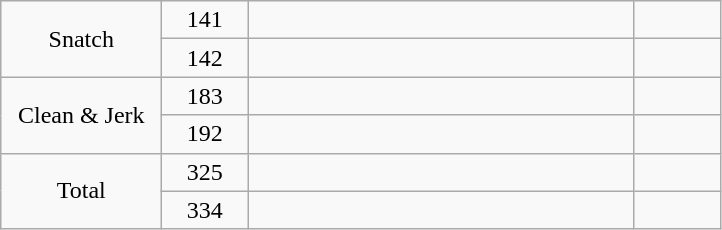<table class = "wikitable" style="text-align:center;">
<tr>
<td width=100 rowspan=2>Snatch</td>
<td width=50>141</td>
<td width=250 align=left></td>
<td width=50></td>
</tr>
<tr>
<td>142</td>
<td align=left></td>
<td></td>
</tr>
<tr>
<td rowspan=2>Clean & Jerk</td>
<td>183</td>
<td align=left></td>
<td></td>
</tr>
<tr>
<td>192</td>
<td align=left></td>
<td></td>
</tr>
<tr>
<td rowspan=2>Total</td>
<td>325</td>
<td align=left></td>
<td></td>
</tr>
<tr>
<td>334</td>
<td align=left></td>
<td></td>
</tr>
</table>
